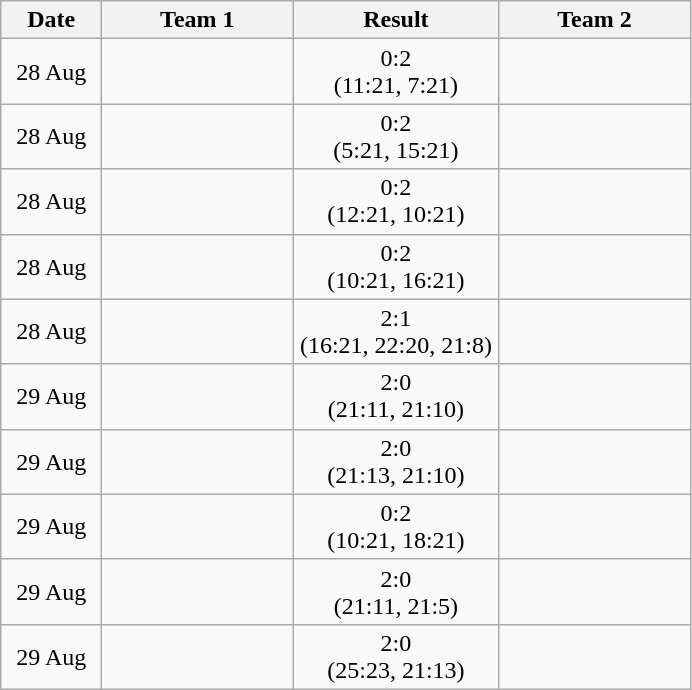<table class="wikitable" style="text-align:center">
<tr>
<th width=60>Date</th>
<th width=120>Team 1</th>
<th width=130>Result</th>
<th width=120>Team 2</th>
</tr>
<tr>
<td>28 Aug</td>
<td style="text-align:right;"></td>
<td>0:2 <br> (11:21, 7:21)</td>
<td style="text-align:left;"></td>
</tr>
<tr>
<td>28 Aug</td>
<td style="text-align:right;"></td>
<td>0:2 <br> (5:21, 15:21)</td>
<td style="text-align:left;"></td>
</tr>
<tr>
<td>28 Aug</td>
<td style="text-align:right;"></td>
<td>0:2 <br> (12:21, 10:21)</td>
<td style="text-align:left;"></td>
</tr>
<tr>
<td>28 Aug</td>
<td style="text-align:right;"></td>
<td>0:2 <br> (10:21, 16:21)</td>
<td style="text-align:left;"></td>
</tr>
<tr>
<td>28 Aug</td>
<td style="text-align:right;"></td>
<td>2:1 <br> (16:21, 22:20, 21:8)</td>
<td style="text-align:left;"></td>
</tr>
<tr>
<td>29 Aug</td>
<td style="text-align:right;"></td>
<td>2:0 <br> (21:11, 21:10)</td>
<td style="text-align:left;"></td>
</tr>
<tr>
<td>29 Aug</td>
<td style="text-align:right;"></td>
<td>2:0 <br> (21:13, 21:10)</td>
<td style="text-align:left;"></td>
</tr>
<tr>
<td>29 Aug</td>
<td style="text-align:right;"></td>
<td>0:2 <br> (10:21, 18:21)</td>
<td style="text-align:left;"></td>
</tr>
<tr>
<td>29 Aug</td>
<td style="text-align:right;"></td>
<td>2:0 <br> (21:11, 21:5)</td>
<td style="text-align:left;"></td>
</tr>
<tr>
<td>29 Aug</td>
<td style="text-align:right;"></td>
<td>2:0 <br>  (25:23, 21:13)</td>
<td style="text-align:left;"></td>
</tr>
</table>
